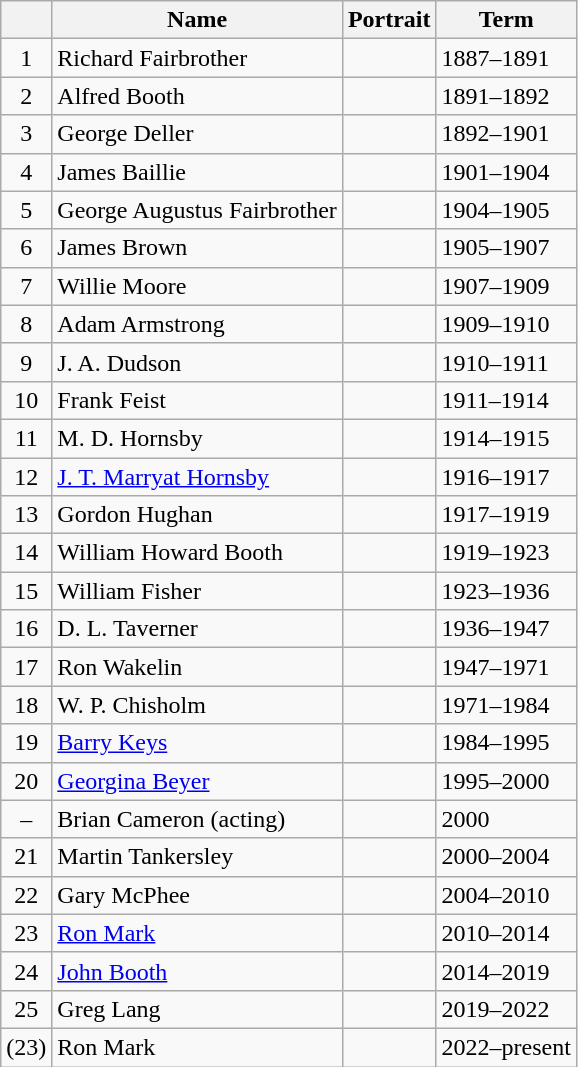<table class="wikitable">
<tr>
<th></th>
<th>Name</th>
<th>Portrait</th>
<th>Term</th>
</tr>
<tr>
<td align=center>1</td>
<td>Richard Fairbrother</td>
<td></td>
<td>1887–1891</td>
</tr>
<tr>
<td align=center>2</td>
<td>Alfred Booth</td>
<td></td>
<td>1891–1892</td>
</tr>
<tr>
<td align=center>3</td>
<td>George Deller</td>
<td></td>
<td>1892–1901</td>
</tr>
<tr>
<td align=center>4</td>
<td>James Baillie</td>
<td></td>
<td>1901–1904</td>
</tr>
<tr>
<td align=center>5</td>
<td>George Augustus Fairbrother</td>
<td></td>
<td>1904–1905</td>
</tr>
<tr>
<td align=center>6</td>
<td>James Brown</td>
<td></td>
<td>1905–1907</td>
</tr>
<tr>
<td align=center>7</td>
<td>Willie Moore</td>
<td></td>
<td>1907–1909</td>
</tr>
<tr>
<td align=center>8</td>
<td>Adam Armstrong</td>
<td></td>
<td>1909–1910</td>
</tr>
<tr>
<td align=center>9</td>
<td>J. A. Dudson</td>
<td></td>
<td>1910–1911</td>
</tr>
<tr>
<td align=center>10</td>
<td>Frank Feist</td>
<td></td>
<td>1911–1914</td>
</tr>
<tr>
<td align=center>11</td>
<td>M. D. Hornsby</td>
<td></td>
<td>1914–1915</td>
</tr>
<tr>
<td align=center>12</td>
<td><a href='#'>J. T. Marryat Hornsby</a></td>
<td></td>
<td>1916–1917</td>
</tr>
<tr>
<td align=center>13</td>
<td>Gordon Hughan</td>
<td></td>
<td>1917–1919</td>
</tr>
<tr>
<td align=center>14</td>
<td>William Howard Booth</td>
<td></td>
<td>1919–1923</td>
</tr>
<tr>
<td align=center>15</td>
<td>William Fisher</td>
<td></td>
<td>1923–1936</td>
</tr>
<tr>
<td align=center>16</td>
<td>D. L. Taverner</td>
<td></td>
<td>1936–1947</td>
</tr>
<tr>
<td align=center>17</td>
<td>Ron Wakelin</td>
<td></td>
<td>1947–1971</td>
</tr>
<tr>
<td align=center>18</td>
<td>W. P. Chisholm</td>
<td></td>
<td>1971–1984</td>
</tr>
<tr>
<td align=center>19</td>
<td><a href='#'>Barry Keys</a></td>
<td></td>
<td>1984–1995</td>
</tr>
<tr>
<td align=center>20</td>
<td><a href='#'>Georgina Beyer</a></td>
<td></td>
<td>1995–2000</td>
</tr>
<tr>
<td align=center>–</td>
<td>Brian Cameron (acting)</td>
<td></td>
<td>2000</td>
</tr>
<tr>
<td align=center>21</td>
<td>Martin Tankersley</td>
<td></td>
<td>2000–2004</td>
</tr>
<tr>
<td align=center>22</td>
<td>Gary McPhee</td>
<td></td>
<td>2004–2010</td>
</tr>
<tr>
<td align=center>23</td>
<td><a href='#'>Ron Mark</a></td>
<td></td>
<td>2010–2014</td>
</tr>
<tr>
<td align=center>24</td>
<td><a href='#'>John Booth</a></td>
<td></td>
<td>2014–2019</td>
</tr>
<tr>
<td align=center>25</td>
<td>Greg Lang</td>
<td></td>
<td>2019–2022</td>
</tr>
<tr>
<td align=center>(23)</td>
<td>Ron Mark</td>
<td></td>
<td>2022–present</td>
</tr>
</table>
